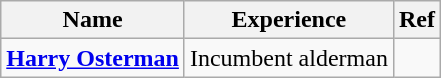<table class="wikitable" style="text-align:center">
<tr>
<th>Name</th>
<th>Experience</th>
<th>Ref</th>
</tr>
<tr>
<td><strong><a href='#'>Harry Osterman</a></strong></td>
<td>Incumbent alderman</td>
<td></td>
</tr>
</table>
